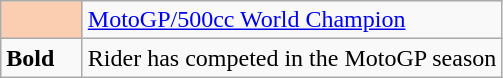<table class="wikitable">
<tr>
<td style="text-align:center; width:47px; background:#FBCEB1;"></td>
<td><a href='#'>MotoGP/500cc World Champion</a></td>
</tr>
<tr>
<td><strong>Bold</strong></td>
<td>Rider has competed in the  MotoGP season</td>
</tr>
</table>
